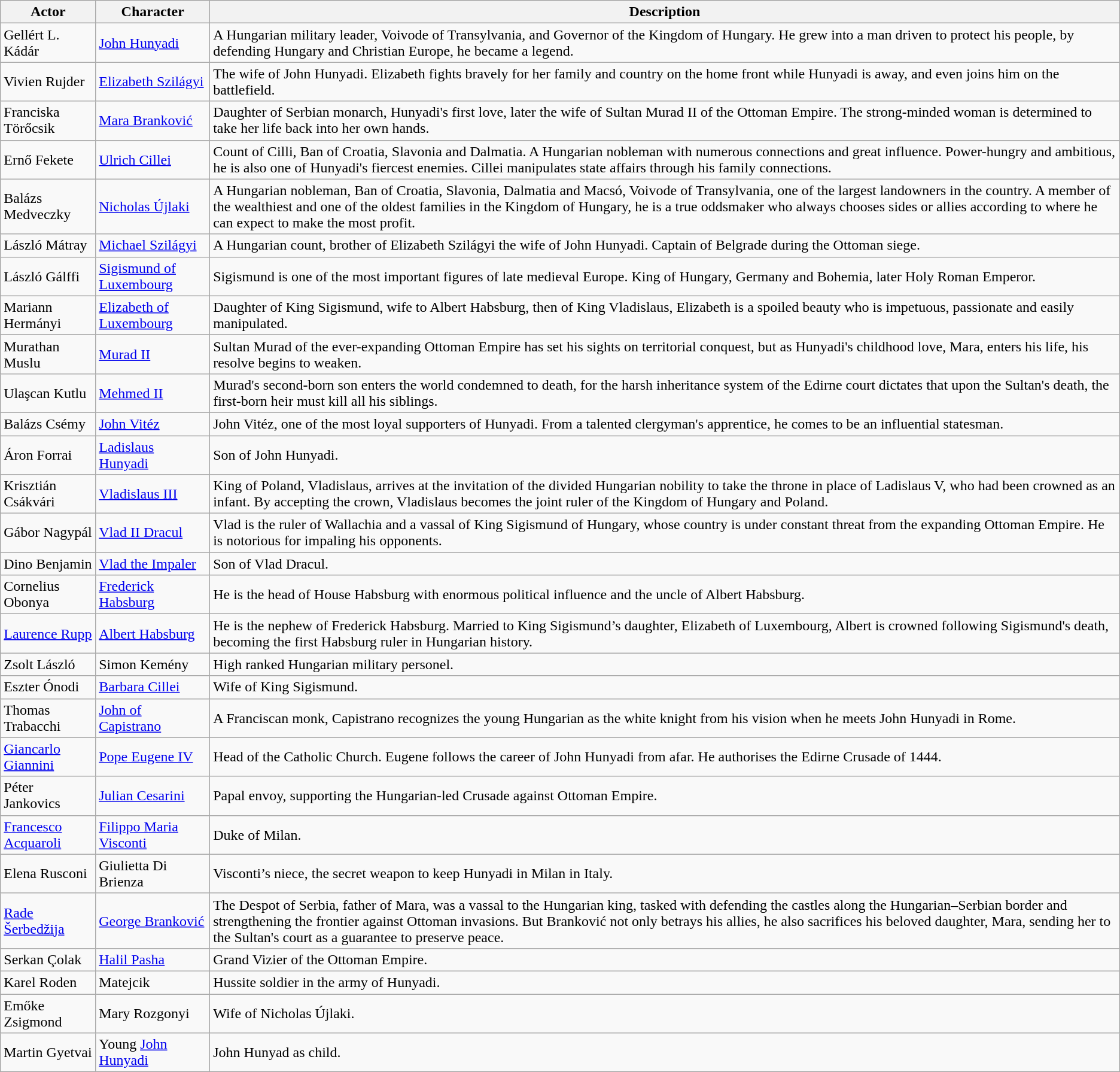<table class="wikitable">
<tr>
<th>Actor</th>
<th>Character</th>
<th>Description</th>
</tr>
<tr>
<td>Gellért L. Kádár</td>
<td><a href='#'>John Hunyadi</a></td>
<td>A Hungarian military leader, Voivode of Transylvania, and Governor of the Kingdom of Hungary. He grew into a man driven to protect his people, by defending Hungary and Christian Europe, he became a legend.</td>
</tr>
<tr>
<td>Vivien Rujder</td>
<td><a href='#'>Elizabeth Szilágyi</a></td>
<td>The wife of John Hunyadi. Elizabeth fights bravely for her family and country on the home front while Hunyadi is away, and even joins him on the battlefield.</td>
</tr>
<tr>
<td>Franciska Törőcsik</td>
<td><a href='#'>Mara Branković</a></td>
<td>Daughter of Serbian monarch, Hunyadi's first love, later the wife of Sultan Murad II of the Ottoman Empire. The strong-minded woman is determined to take her life back into her own hands.</td>
</tr>
<tr>
<td>Ernő Fekete</td>
<td><a href='#'>Ulrich Cillei</a></td>
<td>Count of Cilli, Ban of Croatia, Slavonia and Dalmatia. A Hungarian nobleman with numerous connections and great influence. Power-hungry and ambitious, he is also one of Hunyadi's fiercest enemies. Cillei manipulates state affairs through his family connections.</td>
</tr>
<tr>
<td>Balázs Medveczky</td>
<td><a href='#'>Nicholas Újlaki</a></td>
<td>A Hungarian nobleman, Ban of Croatia, Slavonia, Dalmatia and Macsó, Voivode of Transylvania, one of the largest landowners in the country. A member of the wealthiest and one of the oldest families in the Kingdom of Hungary, he is a true oddsmaker who always chooses sides or allies according to where he can expect to make the most profit.</td>
</tr>
<tr>
<td>László Mátray</td>
<td><a href='#'>Michael Szilágyi</a></td>
<td>A Hungarian count, brother of Elizabeth Szilágyi the wife of John Hunyadi. Captain of Belgrade during the Ottoman siege.</td>
</tr>
<tr>
<td>László Gálffi</td>
<td><a href='#'>Sigismund of Luxembourg</a></td>
<td>Sigismund is one of the most important figures of late medieval Europe. King of Hungary, Germany and Bohemia, later Holy Roman Emperor.</td>
</tr>
<tr>
<td>Mariann Hermányi</td>
<td><a href='#'>Elizabeth of Luxembourg</a></td>
<td>Daughter of King Sigismund, wife to Albert Habsburg, then of King Vladislaus, Elizabeth is a spoiled beauty who is impetuous, passionate and easily manipulated.</td>
</tr>
<tr>
<td>Murathan Muslu</td>
<td><a href='#'>Murad II</a></td>
<td>Sultan Murad of the ever-expanding Ottoman Empire has set his sights on territorial conquest, but as Hunyadi's childhood love, Mara, enters his life, his resolve begins to weaken.</td>
</tr>
<tr>
<td>Ulaşcan Kutlu</td>
<td><a href='#'>Mehmed II</a></td>
<td>Murad's second-born son enters the world condemned to death, for the harsh inheritance system of the Edirne court dictates that upon the Sultan's death, the first-born heir must kill all his siblings.</td>
</tr>
<tr>
<td>Balázs Csémy</td>
<td><a href='#'>John Vitéz</a></td>
<td>John Vitéz, one of the most loyal supporters of Hunyadi. From a talented clergyman's apprentice, he comes to be an influential statesman.</td>
</tr>
<tr>
<td>Áron Forrai</td>
<td><a href='#'>Ladislaus Hunyadi</a></td>
<td>Son of John Hunyadi.</td>
</tr>
<tr>
<td>Krisztián Csákvári</td>
<td><a href='#'>Vladislaus III</a></td>
<td>King of Poland, Vladislaus, arrives at the invitation of the divided Hungarian nobility to take the throne in place of Ladislaus V, who had been crowned as an infant. By accepting the crown, Vladislaus becomes the joint ruler of the Kingdom of Hungary and Poland.</td>
</tr>
<tr>
<td>Gábor Nagypál</td>
<td><a href='#'>Vlad II Dracul</a></td>
<td>Vlad is the ruler of Wallachia and a vassal of King Sigismund of Hungary, whose country is under constant threat from the expanding Ottoman Empire. He is notorious for impaling his opponents.</td>
</tr>
<tr>
<td>Dino Benjamin</td>
<td><a href='#'>Vlad the Impaler</a></td>
<td>Son of Vlad Dracul.</td>
</tr>
<tr>
<td>Cornelius Obonya</td>
<td><a href='#'>Frederick Habsburg</a></td>
<td>He is the head of House Habsburg with enormous political influence and the uncle of Albert Habsburg.</td>
</tr>
<tr>
<td><a href='#'>Laurence Rupp</a></td>
<td><a href='#'>Albert Habsburg</a></td>
<td>He is the nephew of Frederick Habsburg. Married to King Sigismund’s daughter, Elizabeth of Luxembourg, Albert is crowned following Sigismund's death, becoming the first Habsburg ruler in Hungarian history.</td>
</tr>
<tr>
<td>Zsolt László</td>
<td>Simon Kemény</td>
<td>High ranked Hungarian military personel.</td>
</tr>
<tr>
<td>Eszter Ónodi</td>
<td><a href='#'>Barbara Cillei</a></td>
<td>Wife of King Sigismund.</td>
</tr>
<tr>
<td>Thomas Trabacchi</td>
<td><a href='#'>John of Capistrano</a></td>
<td>A Franciscan monk, Capistrano recognizes the young Hungarian as the white knight from his vision when he meets John Hunyadi in Rome.</td>
</tr>
<tr>
<td><a href='#'>Giancarlo Giannini</a></td>
<td><a href='#'>Pope Eugene IV</a></td>
<td>Head of the Catholic Church. Eugene follows the career of John Hunyadi from afar. He authorises the Edirne Crusade of 1444.</td>
</tr>
<tr>
<td>Péter Jankovics</td>
<td><a href='#'>Julian Cesarini</a></td>
<td>Papal envoy, supporting the Hungarian-led Crusade against Ottoman Empire.</td>
</tr>
<tr>
<td><a href='#'>Francesco Acquaroli</a></td>
<td><a href='#'>Filippo Maria Visconti</a></td>
<td>Duke of Milan.</td>
</tr>
<tr>
<td>Elena Rusconi</td>
<td>Giulietta Di Brienza</td>
<td>Visconti’s niece, the secret weapon to keep Hunyadi in Milan in Italy.</td>
</tr>
<tr>
<td><a href='#'>Rade Šerbedžija</a></td>
<td><a href='#'>George Branković</a></td>
<td>The Despot of Serbia, father of Mara, was a vassal to the Hungarian king, tasked with defending the castles along the Hungarian–Serbian border and strengthening the frontier against Ottoman invasions. But Branković not only betrays his allies, he also sacrifices his beloved daughter, Mara, sending her to the Sultan's court as a guarantee to preserve peace.</td>
</tr>
<tr>
<td>Serkan Çolak</td>
<td><a href='#'>Halil Pasha</a></td>
<td>Grand Vizier of the Ottoman Empire.</td>
</tr>
<tr>
<td>Karel Roden</td>
<td>Matejcik</td>
<td>Hussite soldier in the army of Hunyadi.</td>
</tr>
<tr>
<td>Emőke Zsigmond</td>
<td>Mary Rozgonyi</td>
<td>Wife of Nicholas Újlaki.</td>
</tr>
<tr>
<td>Martin Gyetvai</td>
<td>Young <a href='#'>John Hunyadi</a></td>
<td>John Hunyad as child.</td>
</tr>
</table>
